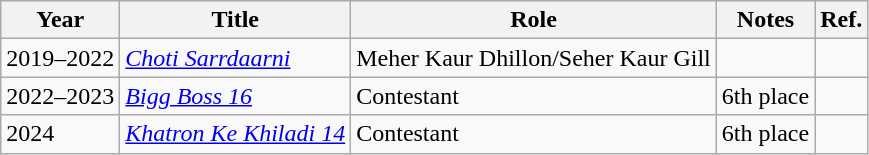<table class="wikitable sortable">
<tr>
<th text-align:center;">Year</th>
<th text-align:center;">Title</th>
<th text-align:center;">Role</th>
<th class="unsortable" scope="col">Notes</th>
<th class="unsortable" scope="col">Ref.</th>
</tr>
<tr>
<td>2019–2022</td>
<td><em><a href='#'>Choti Sarrdaarni</a></em></td>
<td>Meher Kaur Dhillon/Seher Kaur Gill</td>
<td></td>
<td></td>
</tr>
<tr>
<td>2022–2023</td>
<td><em><a href='#'>Bigg Boss 16</a></em></td>
<td>Contestant</td>
<td>6th place</td>
<td></td>
</tr>
<tr>
<td>2024</td>
<td><em><a href='#'>Khatron Ke Khiladi 14</a></em></td>
<td>Contestant</td>
<td>6th place</td>
<td></td>
</tr>
</table>
